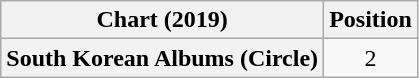<table class="wikitable sortable plainrowheaders" style="text-align:center">
<tr>
<th scope="col">Chart (2019)</th>
<th scope="col">Position</th>
</tr>
<tr>
<th scope="row">South Korean Albums (Circle)</th>
<td>2</td>
</tr>
</table>
